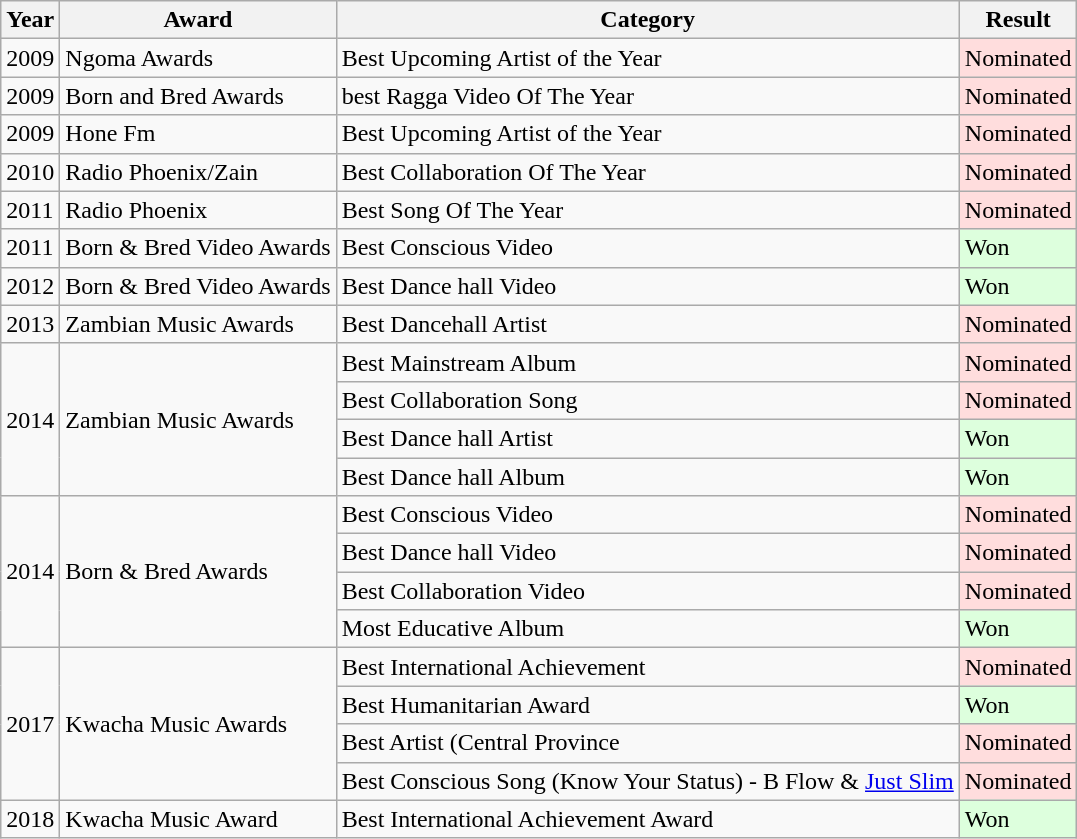<table class="wikitable" border="1">
<tr>
<th>Year</th>
<th>Award</th>
<th>Category</th>
<th>Result</th>
</tr>
<tr>
<td rowspan=1>2009</td>
<td>Ngoma Awards</td>
<td>Best Upcoming Artist of the Year</td>
<td style="background: #ffdddd">Nominated</td>
</tr>
<tr>
<td rowspan=1>2009</td>
<td>Born and Bred Awards</td>
<td>best Ragga Video Of The Year</td>
<td style="background: #ffdddd">Nominated</td>
</tr>
<tr>
<td rowspan=1>2009</td>
<td>Hone Fm</td>
<td>Best Upcoming Artist of the Year</td>
<td style="background: #ffdddd">Nominated</td>
</tr>
<tr>
<td rowspan=1>2010</td>
<td>Radio Phoenix/Zain</td>
<td>Best Collaboration Of The Year</td>
<td style="background: #ffdddd">Nominated</td>
</tr>
<tr>
<td rowspan=1>2011</td>
<td>Radio Phoenix</td>
<td>Best Song Of The Year</td>
<td style="background: #ffdddd">Nominated</td>
</tr>
<tr>
<td rowspan=1>2011</td>
<td>Born & Bred Video Awards</td>
<td>Best Conscious Video</td>
<td style="background: #ddffdd">Won</td>
</tr>
<tr>
<td rowspan=1>2012</td>
<td>Born & Bred Video Awards</td>
<td>Best Dance hall Video</td>
<td style="background: #ddffdd">Won</td>
</tr>
<tr>
<td rowspan=1>2013</td>
<td>Zambian Music Awards</td>
<td>Best Dancehall Artist</td>
<td style="background: #ffdddd">Nominated</td>
</tr>
<tr>
<td rowspan=4>2014</td>
<td rowspan=4>Zambian Music Awards</td>
<td>Best Mainstream Album</td>
<td style="background: #ffdddd">Nominated</td>
</tr>
<tr>
<td>Best Collaboration Song</td>
<td style="background: #ffdddd">Nominated</td>
</tr>
<tr>
<td>Best Dance hall Artist </td>
<td style="background: #ddffdd">Won</td>
</tr>
<tr>
<td>Best Dance hall Album</td>
<td style="background: #ddffdd">Won</td>
</tr>
<tr>
<td rowspan=4>2014</td>
<td rowspan=4>Born & Bred Awards</td>
<td>Best Conscious Video</td>
<td style="background: #ffdddd">Nominated</td>
</tr>
<tr>
<td>Best Dance hall Video</td>
<td style="background: #ffdddd">Nominated</td>
</tr>
<tr>
<td>Best Collaboration Video</td>
<td style="background: #ffdddd">Nominated</td>
</tr>
<tr>
<td>Most Educative Album </td>
<td style="background: #ddffdd">Won</td>
</tr>
<tr>
<td rowspan=4>2017</td>
<td rowspan=4>Kwacha Music Awards</td>
<td>Best International Achievement</td>
<td style="background: #ffdddd">Nominated</td>
</tr>
<tr>
<td>Best Humanitarian Award</td>
<td style="background: #ddffdd">Won </td>
</tr>
<tr>
<td>Best Artist (Central Province</td>
<td style="background: #ffdddd">Nominated</td>
</tr>
<tr>
<td>Best Conscious Song (Know Your Status) - B Flow & <a href='#'>Just Slim</a></td>
<td style="background: #ffdddd">Nominated </td>
</tr>
<tr>
<td rowspan=2>2018</td>
<td>Kwacha Music Award</td>
<td>Best International Achievement Award</td>
<td style="background: #ddffdd">Won</td>
</tr>
</table>
